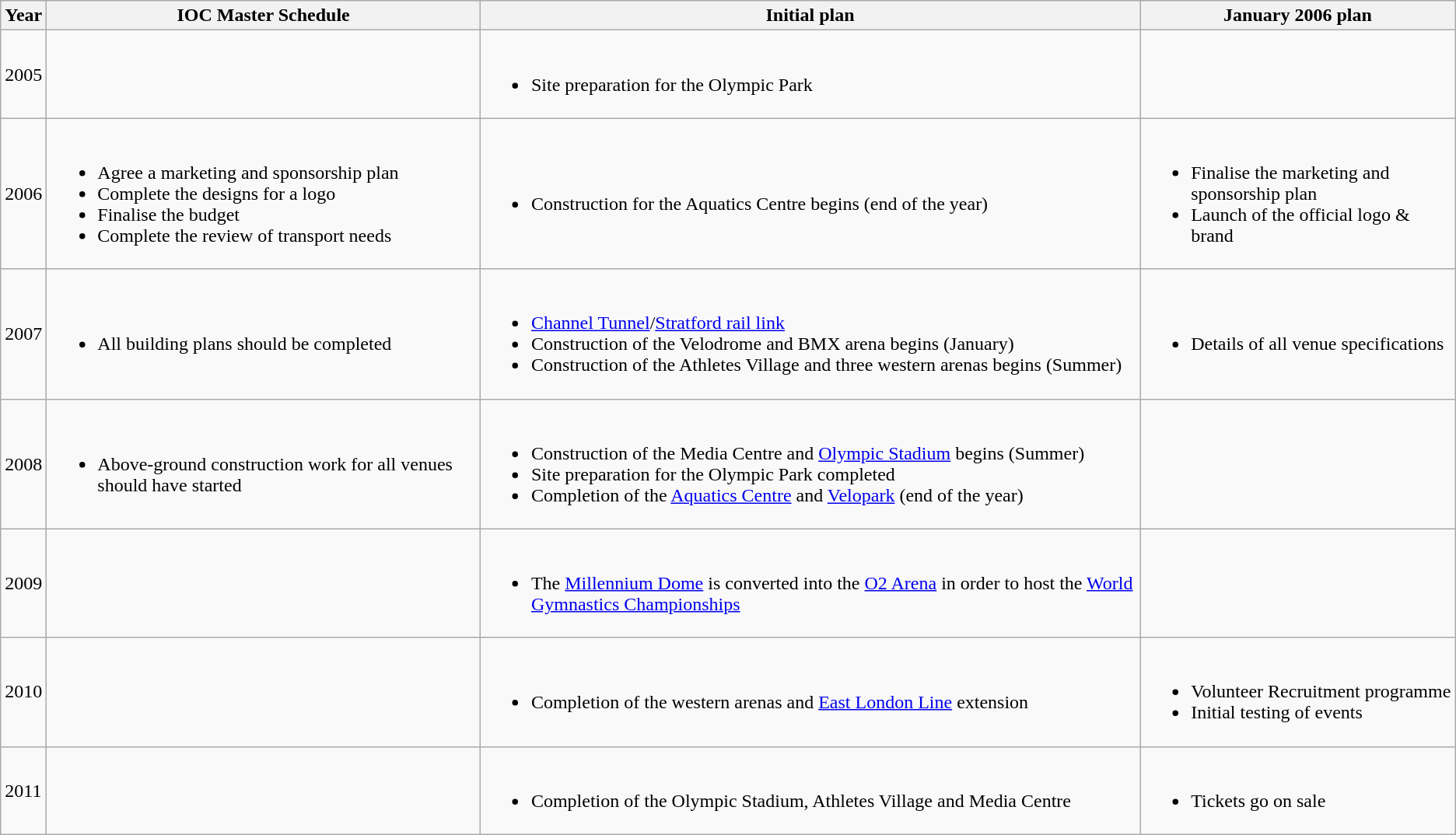<table class="wikitable">
<tr>
<th>Year</th>
<th>IOC Master Schedule</th>
<th>Initial plan</th>
<th>January 2006 plan</th>
</tr>
<tr>
<td>2005</td>
<td></td>
<td><br><ul><li>Site preparation for the Olympic Park</li></ul></td>
<td></td>
</tr>
<tr>
<td>2006</td>
<td><br><ul><li>Agree a marketing and sponsorship plan</li><li>Complete the designs for a logo</li><li>Finalise the budget</li><li>Complete the review of transport needs</li></ul></td>
<td><br><ul><li>Construction for the Aquatics Centre begins (end of the year)</li></ul></td>
<td><br><ul><li>Finalise the marketing and sponsorship plan</li><li>Launch of the official logo & brand</li></ul></td>
</tr>
<tr>
<td>2007</td>
<td><br><ul><li>All building plans should be completed</li></ul></td>
<td><br><ul><li><a href='#'>Channel Tunnel</a>/<a href='#'>Stratford rail link</a></li><li>Construction of the Velodrome and BMX arena begins (January)</li><li>Construction of the Athletes Village and three western arenas begins (Summer)</li></ul></td>
<td><br><ul><li>Details of all venue specifications</li></ul></td>
</tr>
<tr>
<td>2008</td>
<td><br><ul><li>Above-ground construction work for all venues should have started</li></ul></td>
<td><br><ul><li>Construction of the Media Centre and <a href='#'>Olympic Stadium</a> begins (Summer)</li><li>Site preparation for the Olympic Park completed</li><li>Completion of the <a href='#'>Aquatics Centre</a> and <a href='#'>Velopark</a> (end of the year)</li></ul></td>
<td></td>
</tr>
<tr>
<td>2009</td>
<td></td>
<td><br><ul><li>The <a href='#'>Millennium Dome</a> is converted into the <a href='#'>O2 Arena</a> in order to host the <a href='#'>World Gymnastics Championships</a></li></ul></td>
<td></td>
</tr>
<tr>
<td>2010</td>
<td></td>
<td><br><ul><li>Completion of the western arenas and <a href='#'>East London Line</a> extension</li></ul></td>
<td><br><ul><li>Volunteer Recruitment programme</li><li>Initial testing of events</li></ul></td>
</tr>
<tr>
<td>2011</td>
<td></td>
<td><br><ul><li>Completion of the Olympic Stadium, Athletes Village and Media Centre</li></ul></td>
<td><br><ul><li>Tickets go on sale</li></ul></td>
</tr>
</table>
